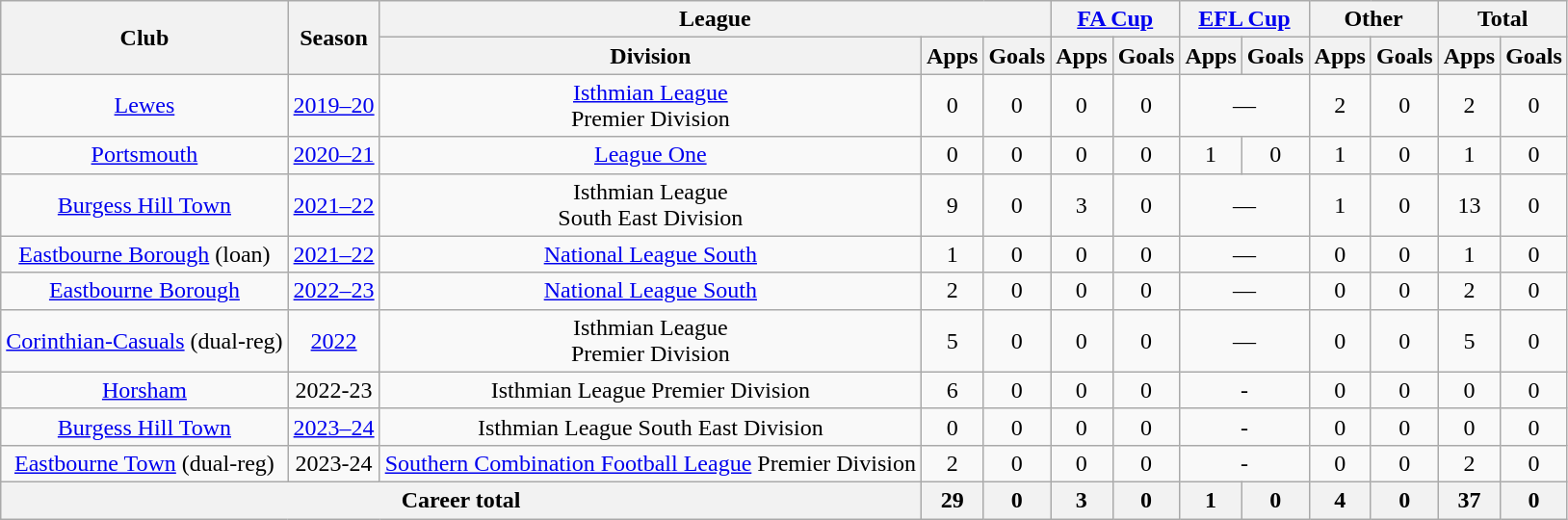<table class=wikitable style="text-align: center">
<tr>
<th rowspan=2>Club</th>
<th rowspan=2>Season</th>
<th colspan=3>League</th>
<th colspan=2><a href='#'>FA Cup</a></th>
<th colspan=2><a href='#'>EFL Cup</a></th>
<th colspan=2>Other</th>
<th colspan=2>Total</th>
</tr>
<tr>
<th>Division</th>
<th>Apps</th>
<th>Goals</th>
<th>Apps</th>
<th>Goals</th>
<th>Apps</th>
<th>Goals</th>
<th>Apps</th>
<th>Goals</th>
<th>Apps</th>
<th>Goals</th>
</tr>
<tr>
<td><a href='#'>Lewes</a></td>
<td><a href='#'>2019–20</a></td>
<td><a href='#'>Isthmian League</a><br>Premier Division</td>
<td>0</td>
<td>0</td>
<td>0</td>
<td>0</td>
<td colspan=2>—</td>
<td>2</td>
<td>0</td>
<td>2</td>
<td>0</td>
</tr>
<tr>
<td><a href='#'>Portsmouth</a></td>
<td><a href='#'>2020–21</a></td>
<td><a href='#'>League One</a></td>
<td>0</td>
<td>0</td>
<td>0</td>
<td>0</td>
<td>1</td>
<td>0</td>
<td>1</td>
<td>0</td>
<td>1</td>
<td>0</td>
</tr>
<tr>
<td><a href='#'>Burgess Hill Town</a></td>
<td><a href='#'>2021–22</a></td>
<td>Isthmian League<br>South East Division</td>
<td>9</td>
<td>0</td>
<td>3</td>
<td>0</td>
<td colspan=2>—</td>
<td>1</td>
<td>0</td>
<td>13</td>
<td>0</td>
</tr>
<tr>
<td><a href='#'>Eastbourne Borough</a> (loan)</td>
<td><a href='#'>2021–22</a></td>
<td><a href='#'>National League South</a></td>
<td>1</td>
<td>0</td>
<td>0</td>
<td>0</td>
<td colspan=2>—</td>
<td>0</td>
<td>0</td>
<td>1</td>
<td>0</td>
</tr>
<tr>
<td><a href='#'>Eastbourne Borough</a></td>
<td><a href='#'>2022–23</a></td>
<td><a href='#'>National League South</a></td>
<td>2</td>
<td>0</td>
<td>0</td>
<td>0</td>
<td colspan=2>—</td>
<td>0</td>
<td>0</td>
<td>2</td>
<td>0</td>
</tr>
<tr>
<td><a href='#'>Corinthian-Casuals</a> (dual-reg)</td>
<td><a href='#'>2022</a></td>
<td>Isthmian League<br>Premier Division</td>
<td>5</td>
<td>0</td>
<td>0</td>
<td>0</td>
<td colspan=2>—</td>
<td>0</td>
<td>0</td>
<td>5</td>
<td>0</td>
</tr>
<tr>
<td><a href='#'>Horsham</a></td>
<td>2022-23</td>
<td>Isthmian League Premier Division</td>
<td>6</td>
<td>0</td>
<td>0</td>
<td>0</td>
<td colspan="2">-</td>
<td>0</td>
<td>0</td>
<td>0</td>
<td>0</td>
</tr>
<tr>
<td><a href='#'>Burgess Hill Town</a></td>
<td><a href='#'>2023–24</a></td>
<td>Isthmian League South East Division</td>
<td>0</td>
<td>0</td>
<td>0</td>
<td>0</td>
<td colspan="2">-</td>
<td>0</td>
<td>0</td>
<td>0</td>
<td>0</td>
</tr>
<tr>
<td><a href='#'>Eastbourne Town</a> (dual-reg)</td>
<td>2023-24</td>
<td><a href='#'>Southern Combination Football League</a> Premier Division</td>
<td>2</td>
<td>0</td>
<td>0</td>
<td>0</td>
<td colspan="2">-</td>
<td>0</td>
<td>0</td>
<td>2</td>
<td>0</td>
</tr>
<tr>
<th colspan=3>Career total</th>
<th>29</th>
<th>0</th>
<th>3</th>
<th>0</th>
<th>1</th>
<th>0</th>
<th>4</th>
<th>0</th>
<th>37</th>
<th>0</th>
</tr>
</table>
